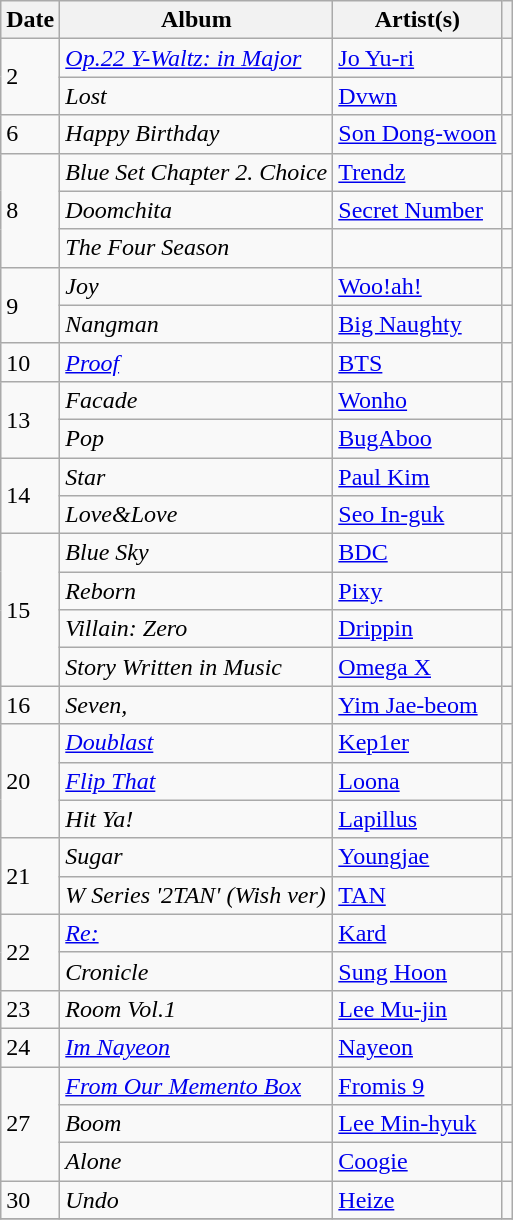<table class="wikitable">
<tr>
<th>Date</th>
<th>Album</th>
<th>Artist(s)</th>
<th></th>
</tr>
<tr>
<td rowspan="2">2</td>
<td><em><a href='#'>Op.22 Y-Waltz: in Major</a></em></td>
<td><a href='#'>Jo Yu-ri</a></td>
<td></td>
</tr>
<tr>
<td><em>Lost</em></td>
<td><a href='#'>Dvwn</a></td>
<td></td>
</tr>
<tr>
<td>6</td>
<td><em>Happy Birthday</em></td>
<td><a href='#'>Son Dong-woon</a></td>
<td></td>
</tr>
<tr>
<td rowspan="3">8</td>
<td><em>Blue Set Chapter 2. Choice</em></td>
<td><a href='#'>Trendz</a></td>
<td></td>
</tr>
<tr>
<td><em>Doomchita</em></td>
<td><a href='#'>Secret Number</a></td>
<td></td>
</tr>
<tr>
<td><em>The Four Season</em></td>
<td></td>
<td></td>
</tr>
<tr>
<td rowspan="2">9</td>
<td><em>Joy</em></td>
<td><a href='#'>Woo!ah!</a></td>
<td></td>
</tr>
<tr>
<td><em>Nangman</em></td>
<td><a href='#'>Big Naughty</a></td>
<td></td>
</tr>
<tr>
<td>10</td>
<td><em><a href='#'>Proof</a></em></td>
<td><a href='#'>BTS</a></td>
<td></td>
</tr>
<tr>
<td rowspan="2">13</td>
<td><em>Facade</em></td>
<td><a href='#'>Wonho</a></td>
<td></td>
</tr>
<tr>
<td><em>Pop</em></td>
<td><a href='#'>BugAboo</a></td>
<td></td>
</tr>
<tr>
<td rowspan="2">14</td>
<td><em>Star</em></td>
<td><a href='#'>Paul Kim</a></td>
<td></td>
</tr>
<tr>
<td><em>Love&Love</em></td>
<td><a href='#'>Seo In-guk</a></td>
<td></td>
</tr>
<tr>
<td rowspan="4">15</td>
<td><em>Blue Sky</em></td>
<td><a href='#'>BDC</a></td>
<td></td>
</tr>
<tr>
<td><em>Reborn</em></td>
<td><a href='#'>Pixy</a></td>
<td></td>
</tr>
<tr>
<td><em>Villain: Zero</em></td>
<td><a href='#'>Drippin</a></td>
<td></td>
</tr>
<tr>
<td><em>Story Written in Music</em></td>
<td><a href='#'>Omega X</a></td>
<td></td>
</tr>
<tr>
<td>16</td>
<td><em>Seven,</em></td>
<td><a href='#'>Yim Jae-beom</a></td>
<td></td>
</tr>
<tr>
<td rowspan="3">20</td>
<td><em><a href='#'>Doublast</a></em></td>
<td><a href='#'>Kep1er</a></td>
<td></td>
</tr>
<tr>
<td><em><a href='#'>Flip That</a></em></td>
<td><a href='#'>Loona</a></td>
<td></td>
</tr>
<tr>
<td><em>Hit Ya!</em></td>
<td><a href='#'>Lapillus</a></td>
<td></td>
</tr>
<tr>
<td rowspan="2">21</td>
<td><em>Sugar</em></td>
<td><a href='#'>Youngjae</a></td>
<td></td>
</tr>
<tr>
<td><em>W Series '2TAN' (Wish ver)</em></td>
<td><a href='#'>TAN</a></td>
<td></td>
</tr>
<tr>
<td rowspan="2">22</td>
<td><em><a href='#'>Re:</a></em></td>
<td><a href='#'>Kard</a></td>
<td></td>
</tr>
<tr>
<td><em>Cronicle</em></td>
<td><a href='#'>Sung Hoon</a></td>
<td></td>
</tr>
<tr>
<td>23</td>
<td><em>Room Vol.1</em></td>
<td><a href='#'>Lee Mu-jin</a></td>
<td></td>
</tr>
<tr>
<td>24</td>
<td><em><a href='#'>Im Nayeon</a></em></td>
<td><a href='#'>Nayeon</a></td>
<td></td>
</tr>
<tr>
<td rowspan="3">27</td>
<td><em><a href='#'>From Our Memento Box</a></em></td>
<td><a href='#'>Fromis 9</a></td>
<td></td>
</tr>
<tr>
<td><em>Boom</em></td>
<td><a href='#'>Lee Min-hyuk</a></td>
<td></td>
</tr>
<tr>
<td><em>Alone</em></td>
<td><a href='#'>Coogie</a></td>
<td></td>
</tr>
<tr>
<td>30</td>
<td><em>Undo</em></td>
<td><a href='#'>Heize</a></td>
<td></td>
</tr>
<tr>
</tr>
</table>
